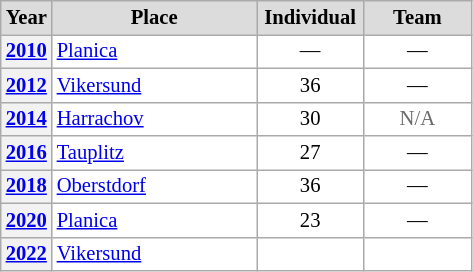<table class="wikitable plainrowheaders" style="background:#fff; font-size:86%; line-height:16px; border:gray solid 1px; border-collapse:collapse;">
<tr style="background:#ccc; text-align:center;">
<th scope="col" style="background:#dcdcdc; width:25px;">Year</th>
<th scope="col" style="background:#dcdcdc; width:130px;">Place</th>
<th scope="col" style="background:#dcdcdc; width:65px;">Individual</th>
<th scope="col" style="background:#dcdcdc; width:65px;">Team</th>
</tr>
<tr>
<th scope=row align=center><a href='#'>2010</a></th>
<td align=left> <a href='#'>Planica</a></td>
<td align=center>—</td>
<td align=center>—</td>
</tr>
<tr>
<th scope=row align=center><a href='#'>2012</a></th>
<td align=left> <a href='#'>Vikersund</a></td>
<td align=center>36</td>
<td align=center>—</td>
</tr>
<tr>
<th scope=row align=center><a href='#'>2014</a></th>
<td align=left> <a href='#'>Harrachov</a></td>
<td align=center>30</td>
<td align=center style=color:#696969>N/A</td>
</tr>
<tr>
<th scope=row align=center><a href='#'>2016</a></th>
<td> <a href='#'>Tauplitz</a></td>
<td align=center>27</td>
<td align=center>—</td>
</tr>
<tr>
<th scope=row align=center><a href='#'>2018</a></th>
<td> <a href='#'>Oberstdorf</a></td>
<td align=center>36</td>
<td align=center>—</td>
</tr>
<tr>
<th scope=row align=center><a href='#'>2020</a></th>
<td align=left> <a href='#'>Planica</a></td>
<td align=center>23</td>
<td align=center>—</td>
</tr>
<tr>
<th scope=row align=center><a href='#'>2022</a></th>
<td align=left> <a href='#'>Vikersund</a></td>
<td align=center></td>
<td align=center></td>
</tr>
</table>
